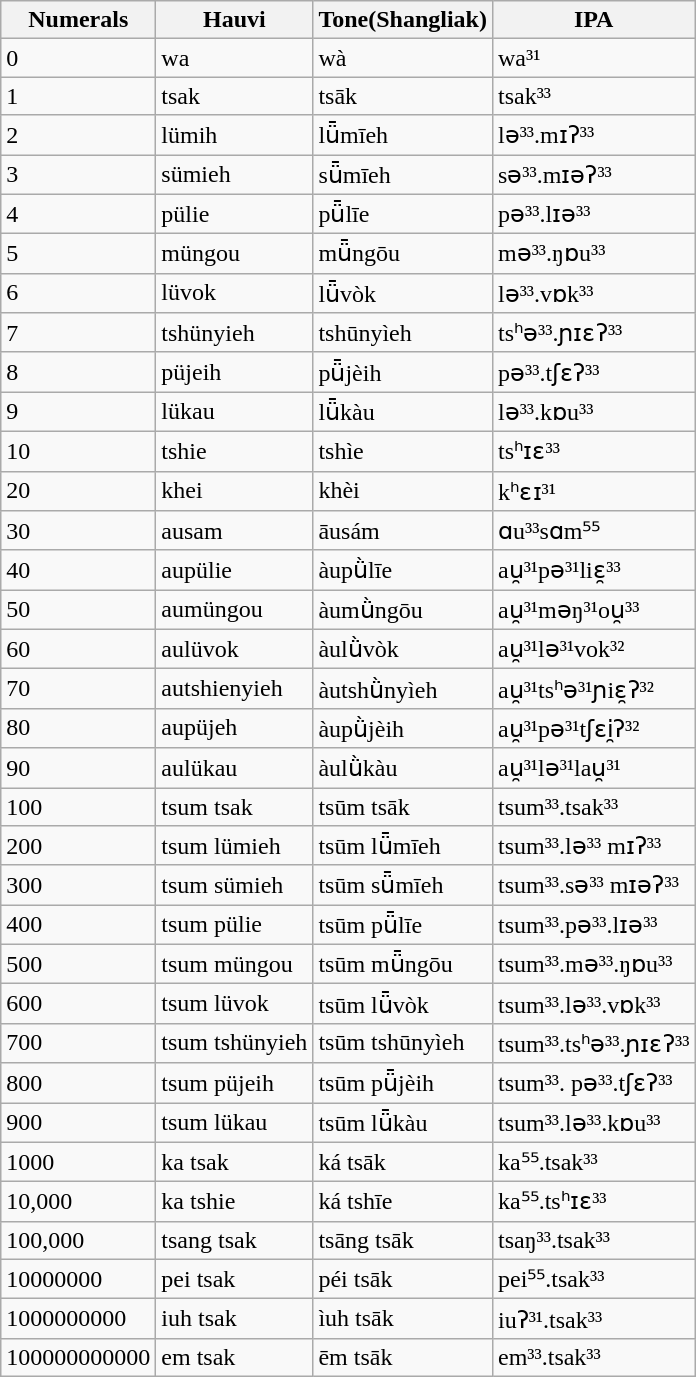<table class="wikitable">
<tr>
<th>Numerals</th>
<th>Hauvi</th>
<th>Tone(Shangliak)</th>
<th>IPA</th>
</tr>
<tr>
<td>0</td>
<td>wa</td>
<td>wà</td>
<td>wa³¹</td>
</tr>
<tr>
<td>1</td>
<td>tsak</td>
<td>tsāk</td>
<td>tsak³³</td>
</tr>
<tr>
<td>2</td>
<td>lümih</td>
<td>lǖmīeh</td>
<td>lə³³.mɪʔ³³</td>
</tr>
<tr>
<td>3</td>
<td>sümieh</td>
<td>sǖmīeh</td>
<td>sə³³.mɪəʔ³³</td>
</tr>
<tr>
<td>4</td>
<td>pülie</td>
<td>pǖlīe</td>
<td>pə³³.lɪə³³</td>
</tr>
<tr>
<td>5</td>
<td>müngou</td>
<td>mǖngōu</td>
<td>mə³³.ŋɒu³³</td>
</tr>
<tr>
<td>6</td>
<td>lüvok</td>
<td>lǖvòk</td>
<td>lə³³.vɒk³³</td>
</tr>
<tr>
<td>7</td>
<td>tshünyieh</td>
<td>tshūnyìeh</td>
<td>tsʰə³³.ɲɪɛʔ³³</td>
</tr>
<tr>
<td>8</td>
<td>püjeih</td>
<td>pǖjèih</td>
<td>pə³³.tʃɛʔ³³</td>
</tr>
<tr>
<td>9</td>
<td>lükau</td>
<td>lǖkàu</td>
<td>lə³³.kɒu³³</td>
</tr>
<tr>
<td>10</td>
<td>tshie</td>
<td>tshìe</td>
<td>tsʰɪɛ³³</td>
</tr>
<tr>
<td>20</td>
<td>khei</td>
<td>khèi</td>
<td>kʰɛɪ³¹</td>
</tr>
<tr>
<td>30</td>
<td>ausam</td>
<td>āusám</td>
<td>ɑu³³sɑm⁵⁵</td>
</tr>
<tr>
<td>40</td>
<td>aupülie</td>
<td>àupǜlīe</td>
<td>au̯³¹pə³¹liɛ̯³³</td>
</tr>
<tr>
<td>50</td>
<td>aumüngou</td>
<td>àumǜngōu</td>
<td>au̯³¹məŋ³¹ou̯³³</td>
</tr>
<tr>
<td>60</td>
<td>aulüvok</td>
<td>àulǜvòk</td>
<td>au̯³¹lə³¹vok³²</td>
</tr>
<tr>
<td>70</td>
<td>autshienyieh</td>
<td>àutshǜnyìeh</td>
<td>au̯³¹tsʰə³¹ɲiɛ̯ʔ³²</td>
</tr>
<tr>
<td>80</td>
<td>aupüjeh</td>
<td>àupǜjèih</td>
<td>au̯³¹pə³¹tʃɛi̯ʔ³²</td>
</tr>
<tr>
<td>90</td>
<td>aulükau</td>
<td>àulǜkàu</td>
<td>au̯³¹lə³¹lau̯³¹</td>
</tr>
<tr>
<td>100</td>
<td>tsum tsak</td>
<td>tsūm tsāk</td>
<td>tsum³³.tsak³³</td>
</tr>
<tr>
<td>200</td>
<td>tsum lümieh</td>
<td>tsūm lǖmīeh</td>
<td>tsum³³.lə³³ mɪʔ³³</td>
</tr>
<tr>
<td>300</td>
<td>tsum sümieh</td>
<td>tsūm sǖmīeh</td>
<td>tsum³³.sə³³ mɪəʔ³³</td>
</tr>
<tr>
<td>400</td>
<td>tsum pülie</td>
<td>tsūm pǖlīe</td>
<td>tsum³³.pə³³.lɪə³³</td>
</tr>
<tr>
<td>500</td>
<td>tsum müngou</td>
<td>tsūm mǖngōu</td>
<td>tsum³³.mə³³.ŋɒu³³</td>
</tr>
<tr>
<td>600</td>
<td>tsum lüvok</td>
<td>tsūm lǖvòk</td>
<td>tsum³³.lə³³.vɒk³³</td>
</tr>
<tr>
<td>700</td>
<td>tsum tshünyieh</td>
<td>tsūm tshūnyìeh</td>
<td>tsum³³.tsʰə³³.ɲɪɛʔ³³</td>
</tr>
<tr>
<td>800</td>
<td>tsum püjeih</td>
<td>tsūm pǖjèih</td>
<td>tsum³³. pə³³.tʃɛʔ³³</td>
</tr>
<tr>
<td>900</td>
<td>tsum lükau</td>
<td>tsūm lǖkàu</td>
<td>tsum³³.lə³³.kɒu³³</td>
</tr>
<tr>
<td>1000</td>
<td>ka tsak</td>
<td>ká tsāk</td>
<td>ka⁵⁵.tsak³³</td>
</tr>
<tr>
<td>10,000</td>
<td>ka tshie</td>
<td>ká tshīe</td>
<td>ka⁵⁵.tsʰɪɛ³³</td>
</tr>
<tr>
<td>100,000</td>
<td>tsang tsak</td>
<td>tsāng tsāk</td>
<td>tsaŋ³³.tsak³³</td>
</tr>
<tr>
<td>10000000</td>
<td>pei tsak</td>
<td>péi tsāk</td>
<td>pei⁵⁵.tsak³³</td>
</tr>
<tr>
<td>1000000000</td>
<td>iuh tsak</td>
<td>ìuh tsāk</td>
<td>iuʔ³¹.tsak³³</td>
</tr>
<tr>
<td>100000000000</td>
<td>em tsak</td>
<td>ēm tsāk</td>
<td>em³³.tsak³³</td>
</tr>
</table>
